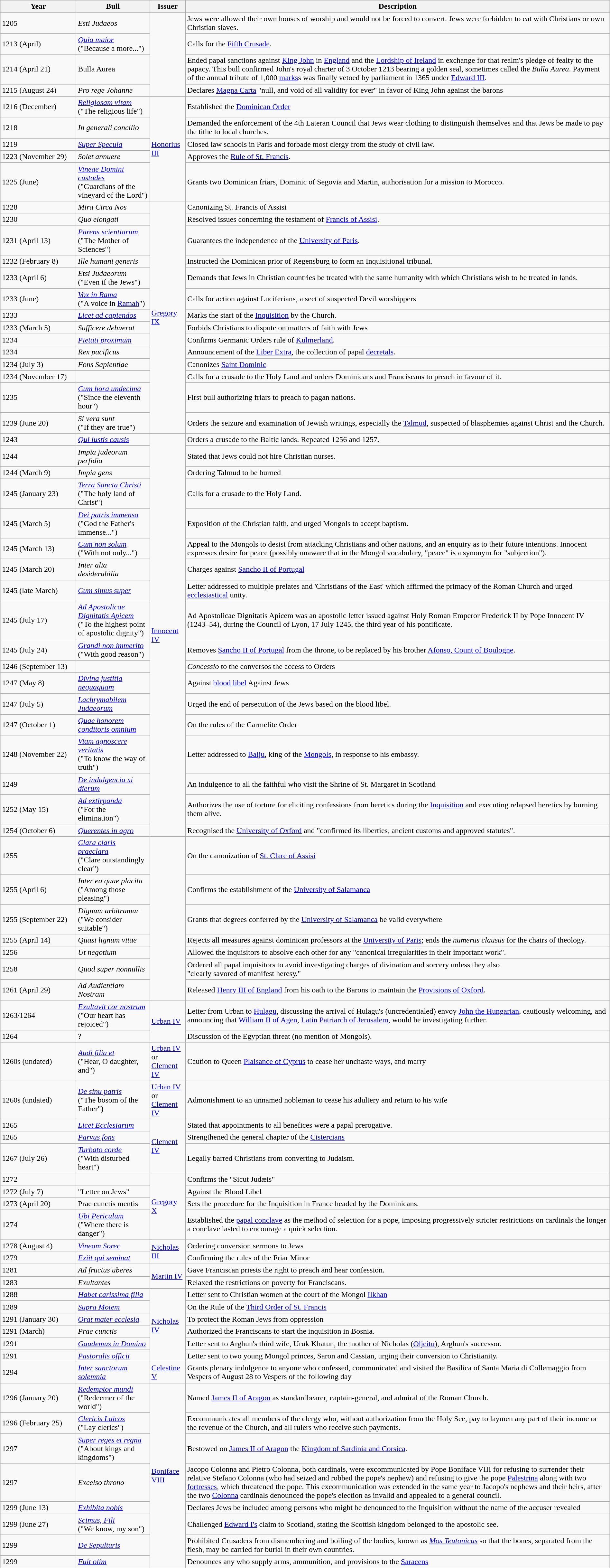<table class="wikitable" style="width:100%;">
<tr>
<th width="150">Year</th>
<th>Bull</th>
<th>Issuer</th>
<th>Description</th>
</tr>
<tr>
<td>1205</td>
<td><em>Esti Judaeos</em></td>
<td rowspan=4></td>
<td>Jews were allowed their own houses of worship and would not be forced to convert. Jews were forbidden to eat with Christians or own Christian slaves.</td>
</tr>
<tr>
<td>1213 (April)</td>
<td><em><a href='#'>Quia maior</a></em><br>("Because a more...")</td>
<td>Calls for the <a href='#'>Fifth Crusade</a>.</td>
</tr>
<tr>
<td>1214 (April 21)</td>
<td>Bulla Aurea</td>
<td>Ended papal sanctions against <a href='#'>King John</a> in <a href='#'>England</a> and the <a href='#'>Lordship of Ireland</a> in exchange for that realm's pledge of fealty to the papacy. This bull confirmed John's royal charter of 3 October 1213 bearing a golden seal, sometimes called the <em>Bulla Aurea</em>. Payment of the annual tribute of 1,000 <a href='#'>marks</a>s was finally vetoed by parliament in 1365 under <a href='#'>Edward III</a>.</td>
</tr>
<tr>
<td>1215 (August 24)</td>
<td><em>Pro rege Johanne</em></td>
<td>Declares <a href='#'>Magna Carta</a> "null, and void of all validity for ever" in favor of King John against the barons</td>
</tr>
<tr>
<td>1216 (December)</td>
<td><em><a href='#'>Religiosam vitam</a></em><br>("The religious life")</td>
<td rowspan=5><a href='#'>Honorius III</a></td>
<td>Established the <a href='#'>Dominican Order</a></td>
</tr>
<tr>
<td>1218</td>
<td><em>In generali concilio</em></td>
<td>Demanded the enforcement of the 4th Lateran Council that Jews wear clothing to distinguish themselves and that Jews be made to pay the tithe to local churches.</td>
</tr>
<tr>
<td>1219</td>
<td><em><a href='#'>Super Specula</a></em></td>
<td>Closed law schools in Paris and forbade most clergy from the study of civil law.</td>
</tr>
<tr>
<td>1223 (November 29)</td>
<td><em>Solet annuere</em></td>
<td>Approves the <a href='#'>Rule of St. Francis</a>.</td>
</tr>
<tr>
<td>1225 (June)</td>
<td><em><a href='#'>Vineae Domini custodes</a></em><br>("Guardians of the vineyard of the Lord")</td>
<td>Grants two Dominican friars, Dominic of Segovia and Martin, authorisation for a mission to Morocco.</td>
</tr>
<tr>
<td>1228</td>
<td><em>Mira Circa Nos</em></td>
<td rowspan="14"><a href='#'>Gregory IX</a></td>
<td>Canonizing St. Francis of Assisi</td>
</tr>
<tr>
<td>1230</td>
<td><em>Quo elongati</em></td>
<td>Resolved issues concerning the testament of <a href='#'>Francis of Assisi</a>.</td>
</tr>
<tr>
<td>1231 (April 13)</td>
<td><em><a href='#'>Parens scientiarum</a></em><br>("The Mother of Sciences")</td>
<td>Guarantees the independence of the <a href='#'>University of Paris</a>.</td>
</tr>
<tr>
<td>1232 (February 8)</td>
<td><em>Ille humani generis</em></td>
<td>Instructed the Dominican prior of Regensburg to form an Inquisitional tribunal.</td>
</tr>
<tr>
<td>1233 (April 6)</td>
<td><em>Etsi Judaeorum</em><br>("Even if the Jews")</td>
<td>Demands that Jews in Christian countries be treated with the same humanity with which Christians wish to be treated in  lands.</td>
</tr>
<tr>
<td>1233 (June)</td>
<td><em><a href='#'>Vox in Rama</a></em><br>("A voice in <a href='#'>Ramah</a>")</td>
<td>Calls for action against Luciferians, a sect of suspected Devil worshippers</td>
</tr>
<tr>
<td>1233</td>
<td><em><a href='#'>Licet ad capiendos</a></em></td>
<td>Marks the start of the <a href='#'>Inquisition</a> by the Church.</td>
</tr>
<tr>
<td>1233 (March 5)</td>
<td><em>Sufficere debuerat</em></td>
<td>Forbids Christians to dispute on matters of faith with Jews</td>
</tr>
<tr>
<td>1234</td>
<td><em><a href='#'>Pietati proximum</a></em></td>
<td>Confirms Germanic Orders rule of <a href='#'>Kulmerland</a>.</td>
</tr>
<tr>
<td>1234</td>
<td><em>Rex pacificus</em></td>
<td>Announcement of the <a href='#'>Liber Extra</a>, the collection of papal <a href='#'>decretals</a>.</td>
</tr>
<tr>
<td>1234 (July 3)</td>
<td><em>Fons Sapientiae</em></td>
<td>Canonizes <a href='#'>Saint Dominic</a></td>
</tr>
<tr>
<td>1234 (November 17)</td>
<td></td>
<td>Calls for a crusade to the Holy Land and orders Dominicans and Franciscans to preach in favour of it.</td>
</tr>
<tr>
<td>1235</td>
<td><em><a href='#'>Cum hora undecima</a></em><br>("Since the eleventh hour")</td>
<td>First bull authorizing friars to preach to pagan nations.</td>
</tr>
<tr>
<td>1239 (June 20)</td>
<td><em>Si vera sunt</em><br>("If they are true")</td>
<td>Orders the seizure and examination of Jewish writings, especially the <a href='#'>Talmud</a>, suspected of blasphemies against Christ and the Church.</td>
</tr>
<tr>
<td>1243</td>
<td><em><a href='#'>Qui iustis causis</a></em></td>
<td rowspan="18"><a href='#'>Innocent IV</a></td>
<td>Orders a crusade to the Baltic lands. Repeated 1256 and 1257.</td>
</tr>
<tr>
<td>1244</td>
<td><em>Impia judeorum perfidia</em></td>
<td>Stated that Jews could not hire Christian nurses.</td>
</tr>
<tr>
<td>1244 (March 9)</td>
<td><em>Impia gens</em></td>
<td>Ordering Talmud to be burned</td>
</tr>
<tr>
<td>1245 (January 23)</td>
<td><em><a href='#'>Terra Sancta Christi</a></em><br>("The holy land of Christ")</td>
<td>Calls for a crusade to the Holy Land.</td>
</tr>
<tr>
<td>1245 (March 5)</td>
<td><em><a href='#'>Dei patris immensa</a></em><br>("God the Father's immense...")</td>
<td>Exposition of the Christian faith, and urged Mongols to accept baptism.</td>
</tr>
<tr>
<td>1245 (March 13)</td>
<td><em><a href='#'>Cum non solum</a></em><br>("With not only...")</td>
<td>Appeal to the Mongols to desist from attacking Christians and other nations, and an enquiry as to their future intentions. Innocent expresses desire for peace (possibly unaware that in the Mongol vocabulary, "peace" is a synonym for "subjection").</td>
</tr>
<tr>
<td>1245 (March 20)</td>
<td><em>Inter alia desiderabilia</em></td>
<td>Charges against <a href='#'>Sancho II of Portugal</a></td>
</tr>
<tr>
<td>1245 (late March)</td>
<td><em><a href='#'>Cum simus super</a></em></td>
<td>Letter addressed to multiple prelates and 'Christians of the East' which affirmed the primacy of the Roman Church and urged <a href='#'>ecclesiastical</a> unity.</td>
</tr>
<tr>
<td>1245 (July 17)</td>
<td><em><a href='#'>Ad Apostolicae Dignitatis Apicem</a></em><br>("To the highest point of apostolic dignity")</td>
<td>Ad Apostolicae Dignitatis Apicem was an apostolic letter issued against Holy Roman Emperor Frederick II by Pope Innocent IV (1243–54), during the Council of Lyon, 17 July 1245, the third year of his pontificate.</td>
</tr>
<tr>
<td>1245 (July 24)</td>
<td><em><a href='#'>Grandi non immerito</a></em><br>("With good reason")</td>
<td>Removes <a href='#'>Sancho II of Portugal</a> from the throne, to be replaced by his brother <a href='#'>Afonso, Count of Boulogne</a>.</td>
</tr>
<tr>
<td>1246 (September 13)</td>
<td><em></em></td>
<td><em>Concessio</em> to the conversos the access to Orders</td>
</tr>
<tr>
<td>1247 (May 8)</td>
<td><em><a href='#'>Divina justitia nequaquam</a></em></td>
<td>Against <a href='#'>blood libel</a> Against Jews</td>
</tr>
<tr>
<td>1247 (July 5)</td>
<td><em><a href='#'>Lachrymabilem Judaeorum</a></em></td>
<td>Urged the end of persecution of the Jews based on the blood libel.</td>
</tr>
<tr>
<td>1247 (October 1)</td>
<td><em><a href='#'>Quae honorem conditoris omnium</a></em></td>
<td>On the rules of the Carmelite Order</td>
</tr>
<tr>
<td>1248 (November 22)</td>
<td><em><a href='#'>Viam agnoscere veritatis</a></em><br>("To know the way of truth")</td>
<td>Letter addressed to <a href='#'>Baiju</a>, king of the <a href='#'>Mongols</a>, in response to his embassy.</td>
</tr>
<tr>
<td>1249</td>
<td><em><a href='#'>De indulgencia xi dierum</a></em></td>
<td>An indulgence to all the faithful who visit the Shrine of St. Margaret in Scotland</td>
</tr>
<tr>
<td>1252 (May 15)</td>
<td><em><a href='#'>Ad extirpanda</a></em><br>("For the elimination")</td>
<td>Authorizes the use of torture for eliciting confessions from heretics during the <a href='#'>Inquisition</a> and executing relapsed heretics by burning them alive.</td>
</tr>
<tr>
<td>1254 (October 6)</td>
<td><em><a href='#'>Querentes in agro</a></em></td>
<td>Recognised the <a href='#'>University of Oxford</a> and "confirmed its liberties, ancient customs and approved statutes".</td>
</tr>
<tr>
<td>1255</td>
<td><em><a href='#'>Clara claris praeclara</a></em><br> ("Clare outstandingly clear")</td>
<td rowspan="7"></td>
<td>On the canonization of <a href='#'>St. Clare of Assisi</a></td>
</tr>
<tr>
<td>1255 (April 6)</td>
<td><em>Inter ea quae placita</em><br> ("Among those pleasing")</td>
<td>Confirms the establishment of the <a href='#'>University of Salamanca</a></td>
</tr>
<tr>
<td>1255 (September 22)</td>
<td><em>Dignum arbitramur</em><br> ("We consider suitable")</td>
<td>Grants that degrees conferred by the <a href='#'>University of Salamanca</a> be valid everywhere</td>
</tr>
<tr>
<td>1255 (April 14)</td>
<td><em>Quasi lignum vitae</em></td>
<td>Rejects all measures against dominican professors at the <a href='#'>University of Paris</a>; ends the <em>numerus clausus</em> for the chairs of theology.</td>
</tr>
<tr>
<td>1256</td>
<td><em>Ut negotium</em></td>
<td>Allowed the inquisitors to absolve each other for any "canonical irregularities in their important work".</td>
</tr>
<tr>
<td>1258</td>
<td><em>Quod super nonnullis</em></td>
<td>Ordered all papal inquisitors to avoid investigating charges of divination and sorcery unless they also<br>"clearly savored of manifest heresy."</td>
</tr>
<tr>
<td>1261 (April 29)</td>
<td><em>Ad Audientiam Nostram</em></td>
<td>Released <a href='#'>Henry III of England</a> from his oath to the Barons to maintain the <a href='#'>Provisions of Oxford</a>.</td>
</tr>
<tr>
<td>1263/1264</td>
<td><em><a href='#'>Exultavit cor nostrum</a></em><br>("Our heart has rejoiced")</td>
<td rowspan=2><a href='#'>Urban IV</a></td>
<td>Letter from Urban to <a href='#'>Hulagu</a>, discussing the arrival of Hulagu's (uncredentialed) envoy <a href='#'>John the Hungarian</a>, cautiously welcoming, and announcing that <a href='#'>William II of Agen</a>, <a href='#'>Latin Patriarch of Jerusalem</a>, would be investigating further.</td>
</tr>
<tr>
<td>1264</td>
<td>?</td>
<td>Discussion of the Egyptian threat (no mention of Mongols).</td>
</tr>
<tr>
<td>1260s (undated)</td>
<td><em><a href='#'>Audi filia et</a></em><br>("Hear, O daughter, and")</td>
<td><a href='#'>Urban IV</a> or<br><a href='#'>Clement IV</a></td>
<td>Caution to Queen <a href='#'>Plaisance of Cyprus</a> to cease her unchaste ways, and marry</td>
</tr>
<tr>
<td>1260s (undated)</td>
<td><em><a href='#'>De sinu patris</a></em><br>("The bosom of the Father")</td>
<td><a href='#'>Urban IV</a> or<br><a href='#'>Clement IV</a></td>
<td>Admonishment to an unnamed nobleman to cease his adultery and return to his wife</td>
</tr>
<tr>
<td>1265</td>
<td><em><a href='#'>Licet Ecclesiarum</a></em></td>
<td rowspan=3><a href='#'>Clement IV</a></td>
<td>Stated that appointments to all benefices were a papal prerogative.</td>
</tr>
<tr>
<td>1265</td>
<td><em><a href='#'>Parvus fons</a></em></td>
<td>Strengthened the general chapter of the <a href='#'>Cistercians</a></td>
</tr>
<tr>
<td>1267 (July 26)</td>
<td><em><a href='#'>Turbato corde</a></em><br>("With disturbed heart")</td>
<td>Legally barred Christians from converting to Judaism.</td>
</tr>
<tr>
<td>1272</td>
<td></td>
<td rowspan="4"><a href='#'>Gregory X</a></td>
<td>Confirms the "Sicut Judæis"</td>
</tr>
<tr>
<td>1272 (July 7)</td>
<td>"Letter on Jews"</td>
<td>Against the Blood Libel</td>
</tr>
<tr>
<td>1273 (April 20)</td>
<td>Prae cunctis mentis</td>
<td>Sets the procedure for the Inquisition in France headed by the Dominicans.</td>
</tr>
<tr>
<td>1274</td>
<td><em><a href='#'>Ubi Periculum</a></em><br>("Where there is danger")</td>
<td>Established the <a href='#'>papal conclave</a> as the method of selection for a pope, imposing progressively stricter restrictions on cardinals the longer a conclave lasted to encourage a quick selection.</td>
</tr>
<tr>
<td>1278 (August 4)</td>
<td><em><a href='#'>Vineam Sorec</a></em></td>
<td rowspan=2><a href='#'>Nicholas III</a></td>
<td>Ordering conversion sermons to Jews</td>
</tr>
<tr>
<td>1279</td>
<td><em><a href='#'>Exiit qui seminat</a></em></td>
<td>Confirming the rules of the Friar Minor</td>
</tr>
<tr>
<td>1281</td>
<td><em>Ad fructus uberes</em></td>
<td rowspan=2><a href='#'>Martin IV</a></td>
<td>Gave Franciscan priests the right to preach and hear confession.</td>
</tr>
<tr>
<td>1283</td>
<td><em>Exultantes</em></td>
<td>Relaxed the restrictions on poverty for Franciscans.</td>
</tr>
<tr>
<td>1288</td>
<td><em><a href='#'>Habet carissima filia</a></em></td>
<td rowspan=6><a href='#'>Nicholas IV</a></td>
<td>Letter sent to Christian women at the court of the Mongol <a href='#'>Ilkhan</a></td>
</tr>
<tr>
<td>1289</td>
<td><em><a href='#'>Supra Motem</a></em></td>
<td>On the Rule of the <a href='#'>Third Order of St. Francis</a></td>
</tr>
<tr>
<td>1291 (January 30)</td>
<td><em><a href='#'>Orat mater ecclesia</a></em></td>
<td>To protect the Roman Jews from oppression</td>
</tr>
<tr>
<td>1291 (March)</td>
<td><em>Prae cunctis</em></td>
<td>Authorized the Franciscans to start the inquisition in Bosnia.</td>
</tr>
<tr>
<td>1291</td>
<td><em><a href='#'>Gaudemus in Domino</a></em></td>
<td>Letter sent to Arghun's third wife, Uruk Khatun, the mother of Nicholas (<a href='#'>Oljeitu</a>), Arghun's successor.</td>
</tr>
<tr>
<td>1291</td>
<td><em><a href='#'>Pastoralis officii</a></em></td>
<td>Letter sent to two young Mongol princes, Saron and Cassian, urging their conversion to Christianity.</td>
</tr>
<tr>
<td>1294</td>
<td><em><a href='#'>Inter sanctorum solemnia</a></em></td>
<td><a href='#'>Celestine V</a></td>
<td>Grants plenary indulgence to anyone who confessed, communicated and visited the Basilica of Santa Maria di Collemaggio from Vespers of August 28 to Vespers of the following day</td>
</tr>
<tr>
<td>1296 (January 20)</td>
<td><em><a href='#'>Redemptor mundi</a></em><br>("Redeemer of the world")</td>
<td rowspan=8><a href='#'>Boniface VIII</a></td>
<td>Named <a href='#'>James II of Aragon</a> as standardbearer, captain-general, and admiral of the Roman Church.</td>
</tr>
<tr>
<td>1296 (February 25)</td>
<td><em><a href='#'>Clericis Laicos</a></em><br>("Lay clerics")</td>
<td>Excommunicates all members of the clergy who, without authorization from the Holy See, pay to laymen any part of their income or the revenue of the Church, and all rulers who receive such payments.</td>
</tr>
<tr>
<td>1297</td>
<td><em><a href='#'>Super reges et regna</a></em><br>("About kings and kingdoms")</td>
<td>Bestowed on <a href='#'>James II of Aragon</a> the <a href='#'>Kingdom of Sardinia and Corsica</a>.</td>
</tr>
<tr>
<td>1297</td>
<td><em>Excelso throno</em></td>
<td>Jacopo Colonna and Pietro Colonna, both cardinals, were excommunicated by Pope Boniface VIII for refusing to surrender their relative Stefano Colonna (who had seized and robbed the pope's nephew) and refusing to give the pope <a href='#'>Palestrina</a> along with two <a href='#'>fortresses</a>, which threatened the pope. This excommunication was extended in the same year to Jacopo's nephews and their heirs, after the two <a href='#'>Colonna</a> cardinals denounced the pope's election as invalid and appealed to a general council.</td>
</tr>
<tr>
<td>1299 (June 13)</td>
<td><em><a href='#'>Exhibita nobis</a></em></td>
<td>Declares Jews be included among persons who might be denounced to the Inquisition without the name of the accuser revealed</td>
</tr>
<tr>
<td>1299 (June 27)</td>
<td><em><a href='#'>Scimus, Fili</a></em><br>("We know, my son")</td>
<td>Challenged <a href='#'>Edward I's</a> claim to Scotland, stating the Scottish kingdom belonged to the apostolic see.</td>
</tr>
<tr>
<td>1299</td>
<td><em><a href='#'>De Sepulturis</a></em></td>
<td>Prohibited Crusaders from dismembering and boiling of the bodies, known as <em><a href='#'>Mos Teutonicus</a></em> so that the bones, separated from the flesh, may be carried for burial in their own countries.</td>
</tr>
<tr>
<td>1299</td>
<td><em><a href='#'>Fuit olim</a></em></td>
<td>Denounces any who supply arms, ammunition, and provisions to the <a href='#'>Saracens</a></td>
</tr>
</table>
